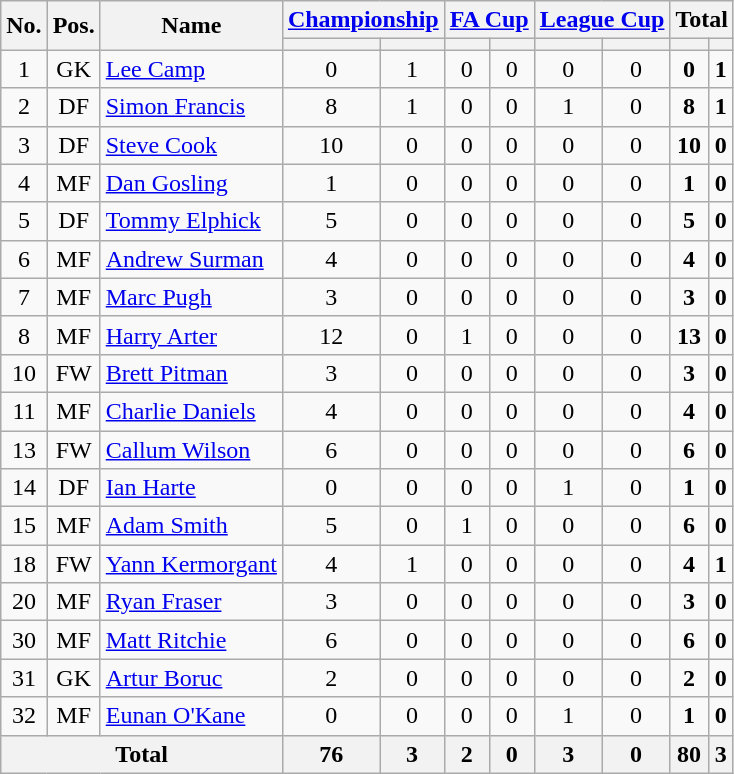<table class="wikitable sortable" style="text-align: center;">
<tr>
<th rowspan="2">No.</th>
<th rowspan="2">Pos.</th>
<th rowspan="2">Name</th>
<th colspan="2"><a href='#'>Championship</a></th>
<th colspan="2"><a href='#'>FA Cup</a></th>
<th colspan="2"><a href='#'>League Cup</a></th>
<th colspan="2">Total</th>
</tr>
<tr>
<th></th>
<th></th>
<th></th>
<th></th>
<th></th>
<th></th>
<th></th>
<th></th>
</tr>
<tr>
<td>1</td>
<td>GK</td>
<td align=left> <a href='#'>Lee Camp</a></td>
<td>0</td>
<td>1</td>
<td>0</td>
<td>0</td>
<td>0</td>
<td>0</td>
<td><strong>0</strong></td>
<td><strong>1</strong></td>
</tr>
<tr>
<td>2</td>
<td>DF</td>
<td align=left> <a href='#'>Simon Francis</a></td>
<td>8</td>
<td>1</td>
<td>0</td>
<td>0</td>
<td>1</td>
<td>0</td>
<td><strong>8</strong></td>
<td><strong>1</strong></td>
</tr>
<tr>
<td>3</td>
<td>DF</td>
<td align=left> <a href='#'>Steve Cook</a></td>
<td>10</td>
<td>0</td>
<td>0</td>
<td>0</td>
<td>0</td>
<td>0</td>
<td><strong>10</strong></td>
<td><strong>0</strong></td>
</tr>
<tr>
<td>4</td>
<td>MF</td>
<td align=left> <a href='#'>Dan Gosling</a></td>
<td>1</td>
<td>0</td>
<td>0</td>
<td>0</td>
<td>0</td>
<td>0</td>
<td><strong>1</strong></td>
<td><strong>0</strong></td>
</tr>
<tr>
<td>5</td>
<td>DF</td>
<td align=left> <a href='#'>Tommy Elphick</a></td>
<td>5</td>
<td>0</td>
<td>0</td>
<td>0</td>
<td>0</td>
<td>0</td>
<td><strong>5</strong></td>
<td><strong>0</strong></td>
</tr>
<tr>
<td>6</td>
<td>MF</td>
<td align=left> <a href='#'>Andrew Surman</a></td>
<td>4</td>
<td>0</td>
<td>0</td>
<td>0</td>
<td>0</td>
<td>0</td>
<td><strong>4</strong></td>
<td><strong>0</strong></td>
</tr>
<tr>
<td>7</td>
<td>MF</td>
<td align=left> <a href='#'>Marc Pugh</a></td>
<td>3</td>
<td>0</td>
<td>0</td>
<td>0</td>
<td>0</td>
<td>0</td>
<td><strong>3</strong></td>
<td><strong>0</strong></td>
</tr>
<tr>
<td>8</td>
<td>MF</td>
<td align=left> <a href='#'>Harry Arter</a></td>
<td>12</td>
<td>0</td>
<td>1</td>
<td>0</td>
<td>0</td>
<td>0</td>
<td><strong>13</strong></td>
<td><strong>0</strong></td>
</tr>
<tr>
<td>10</td>
<td>FW</td>
<td align=left> <a href='#'>Brett Pitman</a></td>
<td>3</td>
<td>0</td>
<td>0</td>
<td>0</td>
<td>0</td>
<td>0</td>
<td><strong>3</strong></td>
<td><strong>0</strong></td>
</tr>
<tr>
<td>11</td>
<td>MF</td>
<td align=left> <a href='#'>Charlie Daniels</a></td>
<td>4</td>
<td>0</td>
<td>0</td>
<td>0</td>
<td>0</td>
<td>0</td>
<td><strong>4</strong></td>
<td><strong>0</strong></td>
</tr>
<tr>
<td>13</td>
<td>FW</td>
<td align=left> <a href='#'>Callum Wilson</a></td>
<td>6</td>
<td>0</td>
<td>0</td>
<td>0</td>
<td>0</td>
<td>0</td>
<td><strong>6</strong></td>
<td><strong>0</strong></td>
</tr>
<tr>
<td>14</td>
<td>DF</td>
<td align=left> <a href='#'>Ian Harte</a></td>
<td>0</td>
<td>0</td>
<td>0</td>
<td>0</td>
<td>1</td>
<td>0</td>
<td><strong>1</strong></td>
<td><strong>0</strong></td>
</tr>
<tr>
<td>15</td>
<td>MF</td>
<td align=left> <a href='#'>Adam Smith</a></td>
<td>5</td>
<td>0</td>
<td>1</td>
<td>0</td>
<td>0</td>
<td>0</td>
<td><strong>6</strong></td>
<td><strong>0</strong></td>
</tr>
<tr>
<td>18</td>
<td>FW</td>
<td align=left> <a href='#'>Yann Kermorgant</a></td>
<td>4</td>
<td>1</td>
<td>0</td>
<td>0</td>
<td>0</td>
<td>0</td>
<td><strong>4</strong></td>
<td><strong>1</strong></td>
</tr>
<tr>
<td>20</td>
<td>MF</td>
<td align=left> <a href='#'>Ryan Fraser</a></td>
<td>3</td>
<td>0</td>
<td>0</td>
<td>0</td>
<td>0</td>
<td>0</td>
<td><strong>3</strong></td>
<td><strong>0</strong></td>
</tr>
<tr>
<td>30</td>
<td>MF</td>
<td align=left> <a href='#'>Matt Ritchie</a></td>
<td>6</td>
<td>0</td>
<td>0</td>
<td>0</td>
<td>0</td>
<td>0</td>
<td><strong>6</strong></td>
<td><strong>0</strong></td>
</tr>
<tr>
<td>31</td>
<td>GK</td>
<td align=left> <a href='#'>Artur Boruc</a></td>
<td>2</td>
<td>0</td>
<td>0</td>
<td>0</td>
<td>0</td>
<td>0</td>
<td><strong>2</strong></td>
<td><strong>0</strong></td>
</tr>
<tr>
<td>32</td>
<td>MF</td>
<td align=left> <a href='#'>Eunan O'Kane</a></td>
<td>0</td>
<td>0</td>
<td>0</td>
<td>0</td>
<td>1</td>
<td>0</td>
<td><strong>1</strong></td>
<td><strong>0</strong></td>
</tr>
<tr>
<th colspan=3>Total</th>
<th>76</th>
<th>3</th>
<th>2</th>
<th>0</th>
<th>3</th>
<th>0</th>
<th>80</th>
<th>3</th>
</tr>
</table>
